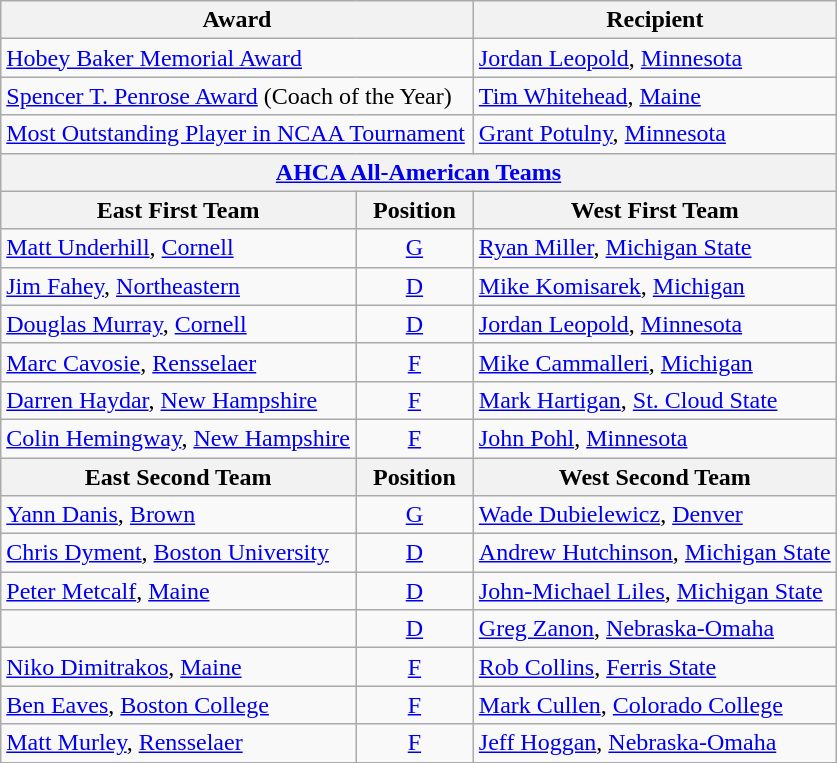<table class="wikitable">
<tr>
<th colspan=2>Award</th>
<th>Recipient</th>
</tr>
<tr>
<td colspan=2><a href='#'>Hobey Baker Memorial Award</a></td>
<td><a href='#'>Jordan Leopold</a>, <a href='#'>Minnesota</a></td>
</tr>
<tr>
<td colspan=2><a href='#'>Spencer T. Penrose Award</a> (Coach of the Year)</td>
<td><a href='#'>Tim Whitehead</a>, <a href='#'>Maine</a></td>
</tr>
<tr>
<td colspan=2><a href='#'>Most Outstanding Player in NCAA Tournament</a></td>
<td><a href='#'>Grant Potulny</a>, <a href='#'>Minnesota</a></td>
</tr>
<tr>
<th colspan=3><a href='#'>AHCA All-American Teams</a></th>
</tr>
<tr>
<th>East First Team</th>
<th>  Position  </th>
<th>West First Team</th>
</tr>
<tr>
<td><a href='#'>Matt Underhill</a>, <a href='#'>Cornell</a></td>
<td align=center><a href='#'>G</a></td>
<td><a href='#'>Ryan Miller</a>, <a href='#'>Michigan State</a></td>
</tr>
<tr>
<td><a href='#'>Jim Fahey</a>, <a href='#'>Northeastern</a></td>
<td align=center><a href='#'>D</a></td>
<td><a href='#'>Mike Komisarek</a>, <a href='#'>Michigan</a></td>
</tr>
<tr>
<td><a href='#'>Douglas Murray</a>, <a href='#'>Cornell</a></td>
<td align=center><a href='#'>D</a></td>
<td><a href='#'>Jordan Leopold</a>, <a href='#'>Minnesota</a></td>
</tr>
<tr>
<td><a href='#'>Marc Cavosie</a>, <a href='#'>Rensselaer</a></td>
<td align=center><a href='#'>F</a></td>
<td><a href='#'>Mike Cammalleri</a>, <a href='#'>Michigan</a></td>
</tr>
<tr>
<td><a href='#'>Darren Haydar</a>, <a href='#'>New Hampshire</a></td>
<td align=center><a href='#'>F</a></td>
<td><a href='#'>Mark Hartigan</a>, <a href='#'>St. Cloud State</a></td>
</tr>
<tr>
<td><a href='#'>Colin Hemingway</a>, <a href='#'>New Hampshire</a></td>
<td align=center><a href='#'>F</a></td>
<td><a href='#'>John Pohl</a>, <a href='#'>Minnesota</a></td>
</tr>
<tr>
<th>East Second Team</th>
<th>  Position  </th>
<th>West Second Team</th>
</tr>
<tr>
<td><a href='#'>Yann Danis</a>, <a href='#'>Brown</a></td>
<td align=center><a href='#'>G</a></td>
<td><a href='#'>Wade Dubielewicz</a>, <a href='#'>Denver</a></td>
</tr>
<tr>
<td><a href='#'>Chris Dyment</a>, <a href='#'>Boston University</a></td>
<td align=center><a href='#'>D</a></td>
<td><a href='#'>Andrew Hutchinson</a>, <a href='#'>Michigan State</a></td>
</tr>
<tr>
<td><a href='#'>Peter Metcalf</a>, <a href='#'>Maine</a></td>
<td align=center><a href='#'>D</a></td>
<td><a href='#'>John-Michael Liles</a>, <a href='#'>Michigan State</a></td>
</tr>
<tr>
<td></td>
<td align=center><a href='#'>D</a></td>
<td><a href='#'>Greg Zanon</a>, <a href='#'>Nebraska-Omaha</a></td>
</tr>
<tr>
<td><a href='#'>Niko Dimitrakos</a>, <a href='#'>Maine</a></td>
<td align=center><a href='#'>F</a></td>
<td><a href='#'>Rob Collins</a>, <a href='#'>Ferris State</a></td>
</tr>
<tr>
<td><a href='#'>Ben Eaves</a>, <a href='#'>Boston College</a></td>
<td align=center><a href='#'>F</a></td>
<td><a href='#'>Mark Cullen</a>, <a href='#'>Colorado College</a></td>
</tr>
<tr>
<td><a href='#'>Matt Murley</a>, <a href='#'>Rensselaer</a></td>
<td align=center><a href='#'>F</a></td>
<td><a href='#'>Jeff Hoggan</a>, <a href='#'>Nebraska-Omaha</a></td>
</tr>
</table>
